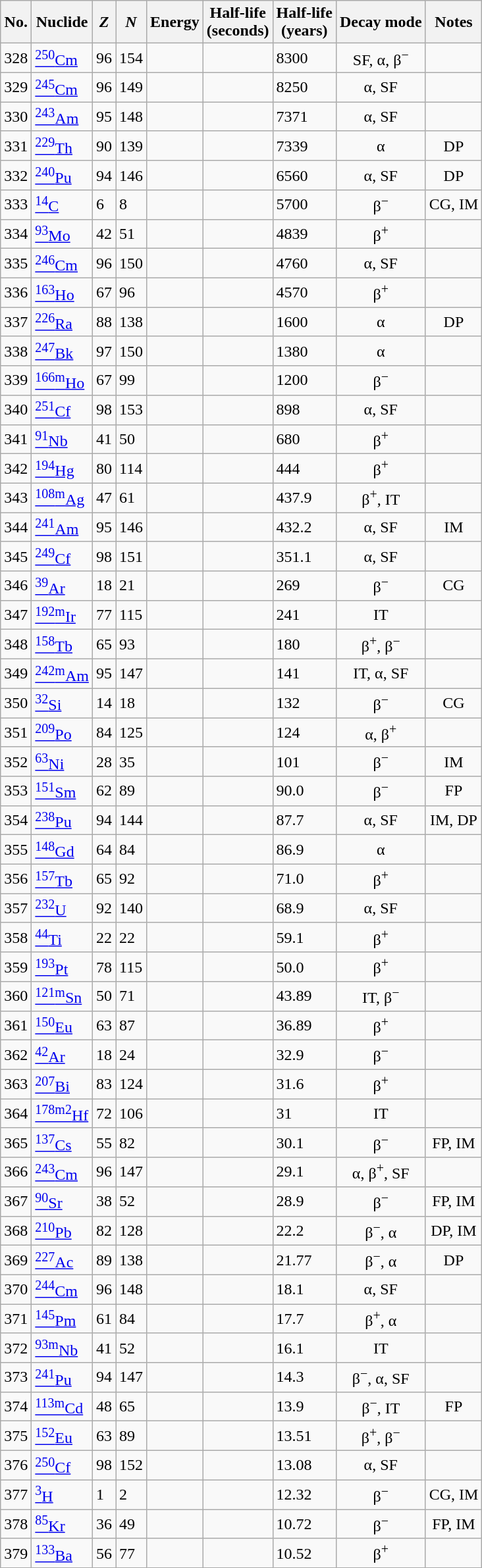<table class="wikitable sortable" data-sort-type="number">
<tr>
<th>No.</th>
<th>Nuclide</th>
<th><em>Z</em></th>
<th><em>N</em></th>
<th>Energy</th>
<th>Half-life<br>(seconds)</th>
<th>Half-life<br>(years)</th>
<th>Decay mode</th>
<th class="unsortable">Notes</th>
</tr>
<tr>
<td>328</td>
<td><a href='#'><sup>250</sup>Cm</a></td>
<td>96</td>
<td>154</td>
<td></td>
<td></td>
<td>8300</td>
<td align=center>SF, α, β<sup>−</sup></td>
<td></td>
</tr>
<tr>
<td>329</td>
<td><a href='#'><sup>245</sup>Cm</a></td>
<td>96</td>
<td>149</td>
<td></td>
<td></td>
<td>8250</td>
<td align=center>α, SF</td>
<td></td>
</tr>
<tr>
<td>330</td>
<td><a href='#'><sup>243</sup>Am</a></td>
<td>95</td>
<td>148</td>
<td></td>
<td></td>
<td>7371</td>
<td align=center>α, SF</td>
<td></td>
</tr>
<tr>
<td>331</td>
<td><a href='#'><sup>229</sup>Th</a></td>
<td>90</td>
<td>139</td>
<td></td>
<td></td>
<td>7339</td>
<td align=center>α</td>
<td align=center>DP</td>
</tr>
<tr>
<td>332</td>
<td><a href='#'><sup>240</sup>Pu</a></td>
<td>94</td>
<td>146</td>
<td></td>
<td></td>
<td>6560</td>
<td align=center>α, SF</td>
<td align=center>DP</td>
</tr>
<tr>
<td>333</td>
<td><a href='#'><sup>14</sup>C</a></td>
<td>6</td>
<td>8</td>
<td></td>
<td></td>
<td>5700</td>
<td align=center>β<sup>−</sup></td>
<td align=center>CG, IM</td>
</tr>
<tr>
<td>334</td>
<td><a href='#'><sup>93</sup>Mo</a></td>
<td>42</td>
<td>51</td>
<td></td>
<td></td>
<td>4839</td>
<td align=center>β<sup>+</sup></td>
<td></td>
</tr>
<tr>
<td>335</td>
<td><a href='#'><sup>246</sup>Cm</a></td>
<td>96</td>
<td>150</td>
<td></td>
<td></td>
<td>4760</td>
<td align=center>α, SF</td>
<td></td>
</tr>
<tr>
<td>336</td>
<td><a href='#'><sup>163</sup>Ho</a></td>
<td>67</td>
<td>96</td>
<td></td>
<td></td>
<td>4570</td>
<td align=center>β<sup>+</sup></td>
<td></td>
</tr>
<tr>
<td>337</td>
<td><a href='#'><sup>226</sup>Ra</a></td>
<td>88</td>
<td>138</td>
<td></td>
<td></td>
<td>1600</td>
<td align=center>α</td>
<td align=center>DP</td>
</tr>
<tr>
<td>338</td>
<td><a href='#'><sup>247</sup>Bk</a></td>
<td>97</td>
<td>150</td>
<td></td>
<td></td>
<td>1380</td>
<td align=center>α</td>
<td></td>
</tr>
<tr>
<td>339</td>
<td><a href='#'><sup>166<span>m</span></sup>Ho</a></td>
<td>67</td>
<td>99</td>
<td></td>
<td></td>
<td>1200</td>
<td align=center>β<sup>−</sup></td>
<td></td>
</tr>
<tr>
<td>340</td>
<td><a href='#'><sup>251</sup>Cf</a></td>
<td>98</td>
<td>153</td>
<td></td>
<td></td>
<td>898</td>
<td align=center>α, SF</td>
<td></td>
</tr>
<tr>
<td>341</td>
<td><a href='#'><sup>91</sup>Nb</a></td>
<td>41</td>
<td>50</td>
<td></td>
<td></td>
<td>680</td>
<td align=center>β<sup>+</sup></td>
<td></td>
</tr>
<tr>
<td>342</td>
<td><a href='#'><sup>194</sup>Hg</a></td>
<td>80</td>
<td>114</td>
<td></td>
<td></td>
<td>444</td>
<td align=center>β<sup>+</sup></td>
<td></td>
</tr>
<tr>
<td>343</td>
<td><a href='#'><sup>108<span>m</span></sup>Ag</a></td>
<td>47</td>
<td>61</td>
<td></td>
<td></td>
<td>437.9</td>
<td align=center>β<sup>+</sup>, IT</td>
<td></td>
</tr>
<tr>
<td>344</td>
<td><a href='#'><sup>241</sup>Am</a></td>
<td>95</td>
<td>146</td>
<td></td>
<td></td>
<td>432.2</td>
<td align=center>α, SF</td>
<td align=center>IM</td>
</tr>
<tr>
<td>345</td>
<td><a href='#'><sup>249</sup>Cf</a></td>
<td>98</td>
<td>151</td>
<td></td>
<td></td>
<td>351.1</td>
<td align=center>α, SF</td>
<td></td>
</tr>
<tr>
<td>346</td>
<td><a href='#'><sup>39</sup>Ar</a></td>
<td>18</td>
<td>21</td>
<td></td>
<td></td>
<td>269</td>
<td align=center>β<sup>−</sup></td>
<td align=center>CG</td>
</tr>
<tr>
<td>347</td>
<td><a href='#'><sup>192<span>m</span></sup>Ir</a></td>
<td>77</td>
<td>115</td>
<td></td>
<td></td>
<td>241</td>
<td align=center>IT</td>
<td></td>
</tr>
<tr>
<td>348</td>
<td><a href='#'><sup>158</sup>Tb</a></td>
<td>65</td>
<td>93</td>
<td></td>
<td></td>
<td>180</td>
<td align=center>β<sup>+</sup>, β<sup>−</sup></td>
<td></td>
</tr>
<tr>
<td>349</td>
<td><a href='#'><sup>242<span>m</span></sup>Am</a></td>
<td>95</td>
<td>147</td>
<td></td>
<td></td>
<td>141</td>
<td align=center>IT, α, SF</td>
<td></td>
</tr>
<tr>
<td>350</td>
<td><a href='#'><sup>32</sup>Si</a></td>
<td>14</td>
<td>18</td>
<td></td>
<td></td>
<td>132</td>
<td align=center>β<sup>−</sup></td>
<td align=center>CG</td>
</tr>
<tr>
<td>351</td>
<td><a href='#'><sup>209</sup>Po</a></td>
<td>84</td>
<td>125</td>
<td></td>
<td></td>
<td>124</td>
<td align=center>α, β<sup>+</sup></td>
<td></td>
</tr>
<tr>
<td>352</td>
<td><a href='#'><sup>63</sup>Ni</a></td>
<td>28</td>
<td>35</td>
<td></td>
<td></td>
<td>101</td>
<td align=center>β<sup>−</sup></td>
<td align=center>IM</td>
</tr>
<tr>
<td>353</td>
<td><a href='#'><sup>151</sup>Sm</a></td>
<td>62</td>
<td>89</td>
<td></td>
<td></td>
<td>90.0</td>
<td align=center>β<sup>−</sup></td>
<td align=center>FP</td>
</tr>
<tr>
<td>354</td>
<td><a href='#'><sup>238</sup>Pu</a></td>
<td>94</td>
<td>144</td>
<td></td>
<td></td>
<td>87.7</td>
<td align=center>α, SF</td>
<td align=center>IM, DP</td>
</tr>
<tr>
<td>355</td>
<td><a href='#'><sup>148</sup>Gd</a></td>
<td>64</td>
<td>84</td>
<td></td>
<td></td>
<td>86.9</td>
<td align=center>α</td>
<td></td>
</tr>
<tr>
<td>356</td>
<td><a href='#'><sup>157</sup>Tb</a></td>
<td>65</td>
<td>92</td>
<td></td>
<td></td>
<td>71.0</td>
<td align=center>β<sup>+</sup></td>
<td></td>
</tr>
<tr>
<td>357</td>
<td><a href='#'><sup>232</sup>U</a></td>
<td>92</td>
<td>140</td>
<td></td>
<td></td>
<td>68.9</td>
<td align=center>α, SF</td>
<td align=center></td>
</tr>
<tr>
<td>358</td>
<td><a href='#'><sup>44</sup>Ti</a></td>
<td>22</td>
<td>22</td>
<td></td>
<td></td>
<td>59.1</td>
<td align=center>β<sup>+</sup></td>
<td></td>
</tr>
<tr>
<td>359</td>
<td><a href='#'><sup>193</sup>Pt</a></td>
<td>78</td>
<td>115</td>
<td></td>
<td></td>
<td>50.0</td>
<td align=center>β<sup>+</sup></td>
<td></td>
</tr>
<tr>
<td>360</td>
<td><a href='#'><sup>121<span>m</span></sup>Sn</a></td>
<td>50</td>
<td>71</td>
<td></td>
<td></td>
<td>43.89</td>
<td align=center>IT, β<sup>−</sup></td>
<td></td>
</tr>
<tr>
<td>361</td>
<td><a href='#'><sup>150</sup>Eu</a></td>
<td>63</td>
<td>87</td>
<td></td>
<td></td>
<td>36.89</td>
<td align=center>β<sup>+</sup></td>
<td></td>
</tr>
<tr>
<td>362</td>
<td><a href='#'><sup>42</sup>Ar</a></td>
<td>18</td>
<td>24</td>
<td></td>
<td></td>
<td>32.9</td>
<td align=center>β<sup>−</sup></td>
<td></td>
</tr>
<tr>
<td>363</td>
<td><a href='#'><sup>207</sup>Bi</a></td>
<td>83</td>
<td>124</td>
<td></td>
<td></td>
<td>31.6</td>
<td align=center>β<sup>+</sup></td>
<td></td>
</tr>
<tr>
<td>364</td>
<td><a href='#'><sup>178m2</sup>Hf</a></td>
<td>72</td>
<td>106</td>
<td></td>
<td></td>
<td>31</td>
<td align=center>IT</td>
<td></td>
</tr>
<tr>
<td>365</td>
<td><a href='#'><sup>137</sup>Cs</a></td>
<td>55</td>
<td>82</td>
<td></td>
<td></td>
<td>30.1</td>
<td align=center>β<sup>−</sup></td>
<td align=center>FP, IM</td>
</tr>
<tr>
<td>366</td>
<td><a href='#'><sup>243</sup>Cm</a></td>
<td>96</td>
<td>147</td>
<td></td>
<td></td>
<td>29.1</td>
<td align=center>α, β<sup>+</sup>, SF</td>
<td></td>
</tr>
<tr>
<td>367</td>
<td><a href='#'><sup>90</sup>Sr</a></td>
<td>38</td>
<td>52</td>
<td></td>
<td></td>
<td>28.9</td>
<td align=center>β<sup>−</sup></td>
<td align=center>FP, IM</td>
</tr>
<tr>
<td>368</td>
<td><a href='#'><sup>210</sup>Pb</a></td>
<td>82</td>
<td>128</td>
<td></td>
<td></td>
<td>22.2</td>
<td align=center>β<sup>−</sup>, α</td>
<td align=center>DP, IM</td>
</tr>
<tr>
<td>369</td>
<td><a href='#'><sup>227</sup>Ac</a></td>
<td>89</td>
<td>138</td>
<td></td>
<td></td>
<td>21.77</td>
<td align=center>β<sup>−</sup>, α</td>
<td align=center>DP</td>
</tr>
<tr>
<td>370</td>
<td><a href='#'><sup>244</sup>Cm</a></td>
<td>96</td>
<td>148</td>
<td></td>
<td></td>
<td>18.1</td>
<td align=center>α, SF</td>
<td align=center></td>
</tr>
<tr>
<td>371</td>
<td><a href='#'><sup>145</sup>Pm</a></td>
<td>61</td>
<td>84</td>
<td></td>
<td></td>
<td>17.7</td>
<td align=center>β<sup>+</sup>, α</td>
<td></td>
</tr>
<tr>
<td>372</td>
<td><a href='#'><sup>93m</sup>Nb</a></td>
<td>41</td>
<td>52</td>
<td></td>
<td></td>
<td>16.1</td>
<td align=center>IT</td>
<td></td>
</tr>
<tr>
<td>373</td>
<td><a href='#'><sup>241</sup>Pu</a></td>
<td>94</td>
<td>147</td>
<td></td>
<td></td>
<td>14.3</td>
<td align=center>β<sup>−</sup>, α, SF</td>
<td></td>
</tr>
<tr>
<td>374</td>
<td><a href='#'><sup>113m</sup>Cd</a></td>
<td>48</td>
<td>65</td>
<td></td>
<td></td>
<td>13.9</td>
<td align=center>β<sup>−</sup>, IT</td>
<td align=center>FP</td>
</tr>
<tr>
<td>375</td>
<td><a href='#'><sup>152</sup>Eu</a></td>
<td>63</td>
<td>89</td>
<td></td>
<td></td>
<td>13.51</td>
<td align=center>β<sup>+</sup>, β<sup>−</sup></td>
<td></td>
</tr>
<tr>
<td>376</td>
<td><a href='#'><sup>250</sup>Cf</a></td>
<td>98</td>
<td>152</td>
<td></td>
<td></td>
<td>13.08</td>
<td align=center>α, SF</td>
<td></td>
</tr>
<tr>
<td>377</td>
<td><a href='#'><sup>3</sup>H</a></td>
<td>1</td>
<td>2</td>
<td></td>
<td></td>
<td>12.32</td>
<td align=center>β<sup>−</sup></td>
<td align=center>CG, IM</td>
</tr>
<tr>
<td>378</td>
<td><a href='#'><sup>85</sup>Kr</a></td>
<td>36</td>
<td>49</td>
<td></td>
<td></td>
<td>10.72</td>
<td align=center>β<sup>−</sup></td>
<td align=center>FP, IM</td>
</tr>
<tr>
<td>379</td>
<td><a href='#'><sup>133</sup>Ba</a></td>
<td>56</td>
<td>77</td>
<td></td>
<td></td>
<td>10.52</td>
<td align=center>β<sup>+</sup></td>
<td></td>
</tr>
</table>
